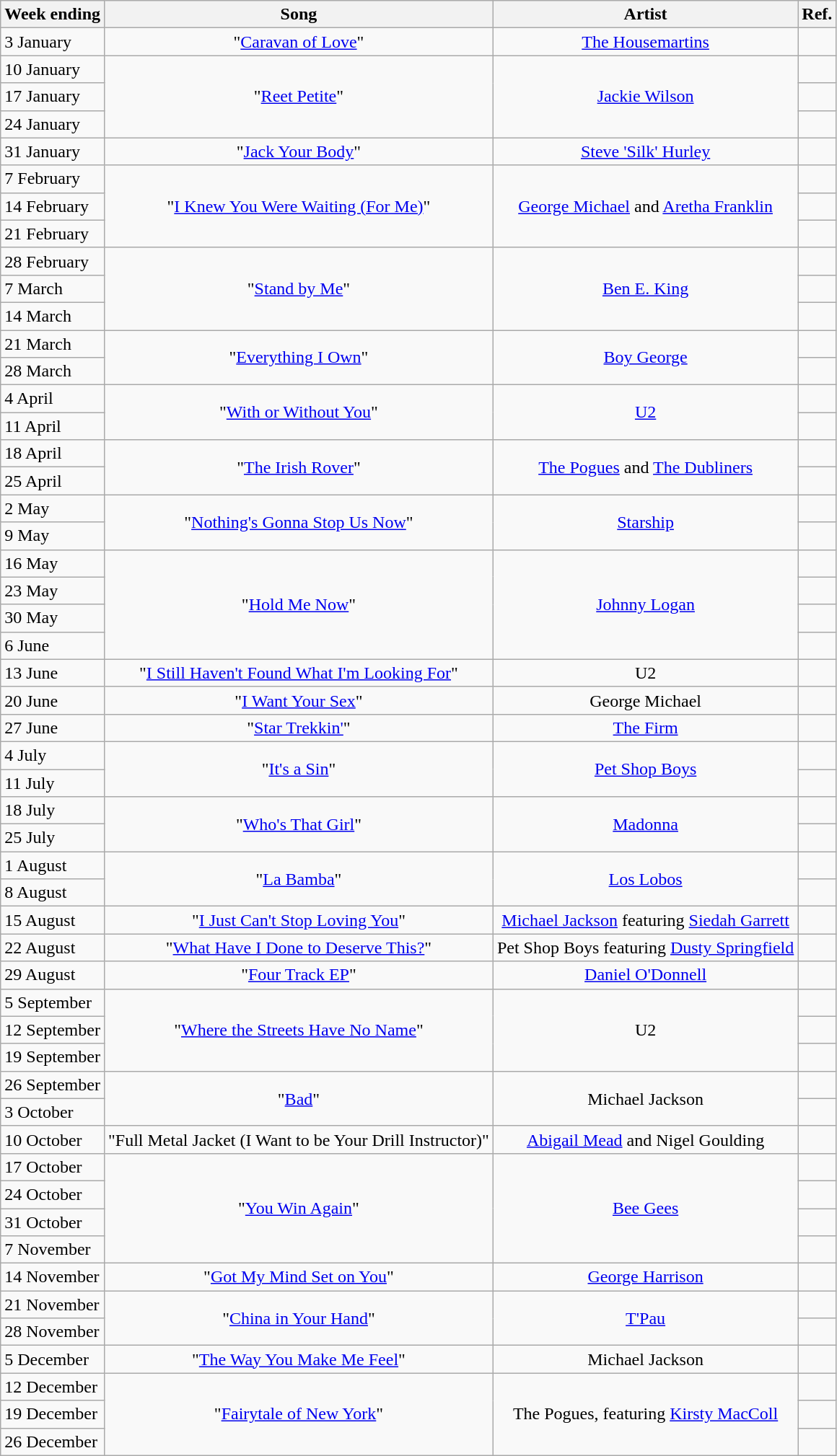<table class="wikitable">
<tr>
<th>Week ending</th>
<th>Song</th>
<th>Artist</th>
<th>Ref.</th>
</tr>
<tr>
<td>3 January</td>
<td align=center>"<a href='#'>Caravan of Love</a>"</td>
<td align=center><a href='#'>The Housemartins</a></td>
<td></td>
</tr>
<tr>
<td>10 January</td>
<td rowspan="3" align=center>"<a href='#'>Reet Petite</a>"</td>
<td rowspan="3" align=center><a href='#'>Jackie Wilson</a></td>
<td></td>
</tr>
<tr>
<td>17 January</td>
<td></td>
</tr>
<tr>
<td>24 January</td>
<td></td>
</tr>
<tr>
<td>31 January</td>
<td align=center>"<a href='#'>Jack Your Body</a>"</td>
<td align=center><a href='#'>Steve 'Silk' Hurley</a></td>
<td></td>
</tr>
<tr>
<td>7 February</td>
<td rowspan="3" align=center>"<a href='#'>I Knew You Were Waiting (For Me)</a>"</td>
<td rowspan="3" align=center><a href='#'>George Michael</a> and <a href='#'>Aretha Franklin</a></td>
<td></td>
</tr>
<tr>
<td>14 February</td>
<td></td>
</tr>
<tr>
<td>21 February</td>
<td></td>
</tr>
<tr>
<td>28 February</td>
<td rowspan="3" align=center>"<a href='#'>Stand by Me</a>"</td>
<td rowspan="3" align=center><a href='#'>Ben E. King</a></td>
<td></td>
</tr>
<tr>
<td>7 March</td>
<td></td>
</tr>
<tr>
<td>14 March</td>
<td></td>
</tr>
<tr>
<td>21 March</td>
<td rowspan="2" align=center>"<a href='#'>Everything I Own</a>"</td>
<td rowspan="2" align=center><a href='#'>Boy George</a></td>
<td></td>
</tr>
<tr>
<td>28 March</td>
<td></td>
</tr>
<tr>
<td>4 April</td>
<td rowspan="2" align=center>"<a href='#'>With or Without You</a>"</td>
<td rowspan="2" align=center><a href='#'>U2</a></td>
<td></td>
</tr>
<tr>
<td>11 April</td>
<td></td>
</tr>
<tr>
<td>18 April</td>
<td rowspan="2" align=center>"<a href='#'>The Irish Rover</a>"</td>
<td rowspan="2" align=center><a href='#'>The Pogues</a> and <a href='#'>The Dubliners</a></td>
<td></td>
</tr>
<tr>
<td>25 April</td>
<td></td>
</tr>
<tr>
<td>2 May</td>
<td rowspan="2" align=center>"<a href='#'>Nothing's Gonna Stop Us Now</a>"</td>
<td rowspan="2" align=center><a href='#'>Starship</a></td>
<td></td>
</tr>
<tr>
<td>9 May</td>
<td></td>
</tr>
<tr>
<td>16 May</td>
<td rowspan="4" align=center>"<a href='#'>Hold Me Now</a>"</td>
<td rowspan="4" align=center><a href='#'>Johnny Logan</a></td>
<td></td>
</tr>
<tr>
<td>23 May</td>
<td></td>
</tr>
<tr>
<td>30 May</td>
<td></td>
</tr>
<tr>
<td>6 June</td>
<td></td>
</tr>
<tr>
<td>13 June</td>
<td align=center>"<a href='#'>I Still Haven't Found What I'm Looking For</a>"</td>
<td align=center>U2</td>
<td></td>
</tr>
<tr>
<td>20 June</td>
<td align=center>"<a href='#'>I Want Your Sex</a>"</td>
<td align=center>George Michael</td>
<td></td>
</tr>
<tr>
<td>27 June</td>
<td align=center>"<a href='#'>Star Trekkin'</a>"</td>
<td align=center><a href='#'>The Firm</a></td>
<td></td>
</tr>
<tr>
<td>4 July</td>
<td rowspan="2" align=center>"<a href='#'>It's a Sin</a>"</td>
<td rowspan="2" align=center><a href='#'>Pet Shop Boys</a></td>
<td></td>
</tr>
<tr>
<td>11 July</td>
<td></td>
</tr>
<tr>
<td>18 July</td>
<td rowspan="2" align=center>"<a href='#'>Who's That Girl</a>"</td>
<td rowspan="2" align=center><a href='#'>Madonna</a></td>
<td></td>
</tr>
<tr>
<td>25 July</td>
<td></td>
</tr>
<tr>
<td>1 August</td>
<td rowspan="2" align=center>"<a href='#'>La Bamba</a>"</td>
<td rowspan="2" align=center><a href='#'>Los Lobos</a></td>
<td></td>
</tr>
<tr>
<td>8 August</td>
<td></td>
</tr>
<tr>
<td>15 August</td>
<td align=center>"<a href='#'>I Just Can't Stop Loving You</a>"</td>
<td align=center><a href='#'>Michael Jackson</a> featuring <a href='#'>Siedah Garrett</a></td>
<td></td>
</tr>
<tr>
<td>22 August</td>
<td align=center>"<a href='#'>What Have I Done to Deserve This?</a>"</td>
<td align=center>Pet Shop Boys featuring <a href='#'>Dusty Springfield</a></td>
<td></td>
</tr>
<tr>
<td>29 August</td>
<td align=center>"<a href='#'>Four Track EP</a>"</td>
<td align=center><a href='#'>Daniel O'Donnell</a></td>
<td></td>
</tr>
<tr>
<td>5 September</td>
<td rowspan="3" align=center>"<a href='#'>Where the Streets Have No Name</a>"</td>
<td rowspan="3" align=center>U2</td>
<td></td>
</tr>
<tr>
<td>12 September</td>
<td></td>
</tr>
<tr>
<td>19 September</td>
<td></td>
</tr>
<tr>
<td>26 September</td>
<td rowspan="2" align=center>"<a href='#'>Bad</a>"</td>
<td rowspan="2" align=center>Michael Jackson</td>
<td></td>
</tr>
<tr>
<td>3 October</td>
<td></td>
</tr>
<tr>
<td>10 October</td>
<td align=center>"Full Metal Jacket (I Want to be Your Drill Instructor)"</td>
<td align=center><a href='#'>Abigail Mead</a> and Nigel Goulding</td>
<td></td>
</tr>
<tr>
<td>17 October</td>
<td rowspan="4" align=center>"<a href='#'>You Win Again</a>"</td>
<td rowspan="4" align=center><a href='#'>Bee Gees</a></td>
<td></td>
</tr>
<tr>
<td>24 October</td>
<td></td>
</tr>
<tr>
<td>31 October</td>
<td></td>
</tr>
<tr>
<td>7 November</td>
<td></td>
</tr>
<tr>
<td>14 November</td>
<td align=center>"<a href='#'>Got My Mind Set on You</a>"</td>
<td align=center><a href='#'>George Harrison</a></td>
<td></td>
</tr>
<tr>
<td>21 November</td>
<td rowspan="2" align=center>"<a href='#'>China in Your Hand</a>"</td>
<td rowspan="2" align=center><a href='#'>T'Pau</a></td>
<td></td>
</tr>
<tr>
<td>28 November</td>
<td></td>
</tr>
<tr>
<td>5 December</td>
<td align=center>"<a href='#'>The Way You Make Me Feel</a>"</td>
<td align=center>Michael Jackson</td>
<td></td>
</tr>
<tr>
<td>12 December</td>
<td rowspan="3" align=center>"<a href='#'>Fairytale of New York</a>"</td>
<td rowspan="3" align=center>The Pogues, featuring <a href='#'>Kirsty MacColl</a></td>
<td></td>
</tr>
<tr>
<td>19 December</td>
<td></td>
</tr>
<tr>
<td>26 December</td>
<td></td>
</tr>
</table>
